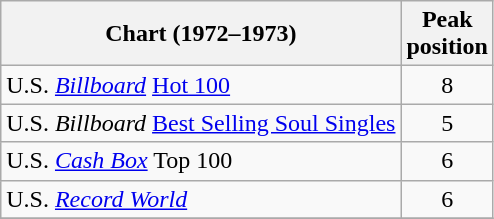<table class="wikitable sortable">
<tr>
<th>Chart (1972–1973)</th>
<th>Peak<br>position</th>
</tr>
<tr>
<td>U.S. <em><a href='#'>Billboard</a></em> <a href='#'>Hot 100</a></td>
<td style="text-align:center;">8</td>
</tr>
<tr>
<td>U.S. <em>Billboard</em> <a href='#'>Best Selling Soul Singles</a></td>
<td style="text-align:center;">5</td>
</tr>
<tr>
<td>U.S. <a href='#'><em>Cash Box</em></a> Top 100</td>
<td align="center">6</td>
</tr>
<tr>
<td>U.S. <em><a href='#'>Record World</a></em></td>
<td align="center">6</td>
</tr>
<tr>
</tr>
</table>
